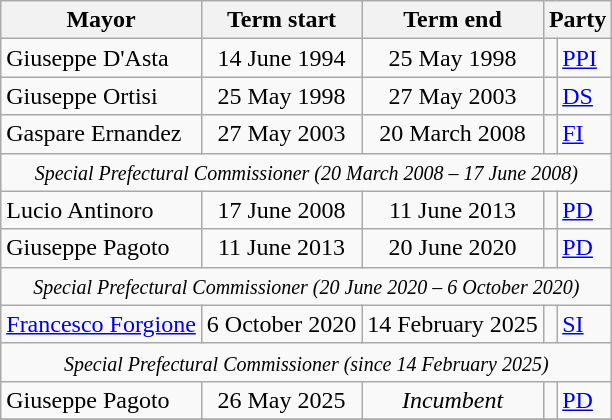<table class="wikitable">
<tr>
<th>Mayor</th>
<th>Term start</th>
<th>Term end</th>
<th colspan=2>Party</th>
</tr>
<tr>
<td>Giuseppe D'Asta</td>
<td align=center>14 June 1994</td>
<td align=center>25 May 1998</td>
<td bgcolor=></td>
<td><a href='#'>PPI</a></td>
</tr>
<tr>
<td>Giuseppe Ortisi</td>
<td align=center>25 May 1998</td>
<td align=center>27 May 2003</td>
<td bgcolor=></td>
<td><a href='#'>DS</a></td>
</tr>
<tr>
<td>Gaspare Ernandez</td>
<td align=center>27 May 2003</td>
<td align=center>20 March 2008</td>
<td bgcolor=></td>
<td><a href='#'>FI</a></td>
</tr>
<tr>
<td colspan=5 align=center><small><em>Special Prefectural Commissioner (20 March 2008 – 17 June 2008)</em></small></td>
</tr>
<tr>
<td>Lucio Antinoro</td>
<td align=center>17 June 2008</td>
<td align=center>11 June 2013</td>
<td bgcolor=></td>
<td><a href='#'>PD</a></td>
</tr>
<tr>
<td>Giuseppe Pagoto</td>
<td align=center>11 June 2013</td>
<td align=center>20 June 2020</td>
<td bgcolor=></td>
<td><a href='#'>PD</a></td>
</tr>
<tr>
<td colspan=5 align=center><small><em>Special Prefectural Commissioner (20 June 2020 – 6 October 2020)</em></small></td>
</tr>
<tr>
<td><a href='#'>Francesco Forgione</a></td>
<td align=center>6 October 2020</td>
<td align=center>14 February 2025</td>
<td bgcolor=></td>
<td><a href='#'>SI</a></td>
</tr>
<tr>
<td colspan=5 align=center><small><em>Special Prefectural Commissioner (since 14 February 2025)</em></small></td>
</tr>
<tr>
<td>Giuseppe Pagoto</td>
<td align=center>26 May 2025</td>
<td align=center><em>Incumbent</em></td>
<td bgcolor=></td>
<td><a href='#'>PD</a></td>
</tr>
<tr>
</tr>
</table>
